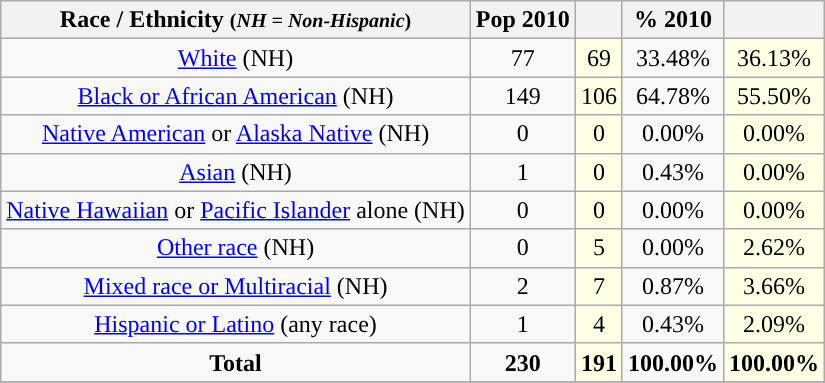<table class="wikitable" style="text-align:center;">
<tr>
<th>Race / Ethnicity <small>(<em>NH = Non-Hispanic</em>)</small></th>
<th>Pop 2010</th>
<th></th>
<th>% 2010</th>
<th></th>
</tr>
<tr>
<td><a href='#'>White</a> (NH)</td>
<td>77</td>
<td style='background: #ffffe6;'>69</td>
<td>33.48%</td>
<td style='background: #ffffe6;'>36.13%</td>
</tr>
<tr>
<td><a href='#'>Black or African American</a> (NH)</td>
<td>149</td>
<td style='background: #ffffe6;'>106</td>
<td>64.78%</td>
<td style='background: #ffffe6;'>55.50%</td>
</tr>
<tr>
<td><a href='#'>Native American</a> or <a href='#'>Alaska Native</a> (NH)</td>
<td>0</td>
<td style='background: #ffffe6;'>0</td>
<td>0.00%</td>
<td style='background: #ffffe6;'>0.00%</td>
</tr>
<tr>
<td><a href='#'>Asian</a> (NH)</td>
<td>1</td>
<td style='background: #ffffe6;'>0</td>
<td>0.43%</td>
<td style='background: #ffffe6;'>0.00%</td>
</tr>
<tr>
<td><a href='#'>Native Hawaiian</a> or <a href='#'>Pacific Islander</a> alone (NH)</td>
<td>0</td>
<td style='background: #ffffe6;'>0</td>
<td>0.00%</td>
<td style='background: #ffffe6;'>0.00%</td>
</tr>
<tr>
<td><a href='#'>Other race</a> (NH)</td>
<td>0</td>
<td style='background: #ffffe6;'>5</td>
<td>0.00%</td>
<td style='background: #ffffe6;'>2.62%</td>
</tr>
<tr>
<td><a href='#'>Mixed race or Multiracial</a> (NH)</td>
<td>2</td>
<td style='background: #ffffe6;'>7</td>
<td>0.87%</td>
<td style='background: #ffffe6;'>3.66%</td>
</tr>
<tr>
<td><a href='#'>Hispanic or Latino</a> (any race)</td>
<td>1</td>
<td style='background: #ffffe6;'>4</td>
<td>0.43%</td>
<td style='background: #ffffe6;'>2.09%</td>
</tr>
<tr>
<td><strong>Total</strong></td>
<td><strong>230</strong></td>
<td style='background: #ffffe6;'><strong>191</strong></td>
<td><strong>100.00%</strong></td>
<td style='background: #ffffe6;'><strong>100.00%</strong></td>
</tr>
<tr>
</tr>
</table>
